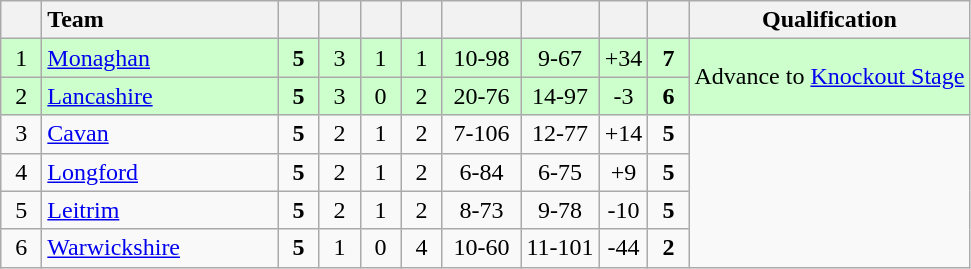<table class="wikitable" style="text-align:center">
<tr>
<th width="20"></th>
<th style="width:150px; text-align:left;">Team</th>
<th width="20"></th>
<th width="20"></th>
<th width="20"></th>
<th width="20"></th>
<th width="45"></th>
<th width="45"></th>
<th width="20"></th>
<th width="20"></th>
<th>Qualification</th>
</tr>
<tr style="background:#ccffcc">
<td>1</td>
<td align="left"> <a href='#'>Monaghan</a></td>
<td><strong>5</strong></td>
<td>3</td>
<td>1</td>
<td>1</td>
<td>10-98</td>
<td>9-67</td>
<td>+34</td>
<td><strong>7</strong></td>
<td rowspan="2">Advance to <a href='#'>Knockout Stage</a></td>
</tr>
<tr style="background:#ccffcc">
<td>2</td>
<td align="left"> <a href='#'>Lancashire</a></td>
<td><strong>5</strong></td>
<td>3</td>
<td>0</td>
<td>2</td>
<td>20-76</td>
<td>14-97</td>
<td>-3</td>
<td><strong>6</strong></td>
</tr>
<tr>
<td>3</td>
<td align="left"> <a href='#'>Cavan</a></td>
<td><strong>5</strong></td>
<td>2</td>
<td>1</td>
<td>2</td>
<td>7-106</td>
<td>12-77</td>
<td>+14</td>
<td><strong>5</strong></td>
<td rowspan="4"></td>
</tr>
<tr>
<td>4</td>
<td align="left"> <a href='#'>Longford</a></td>
<td><strong>5</strong></td>
<td>2</td>
<td>1</td>
<td>2</td>
<td>6-84</td>
<td>6-75</td>
<td>+9</td>
<td><strong>5</strong></td>
</tr>
<tr>
<td>5</td>
<td align="left"> <a href='#'>Leitrim</a></td>
<td><strong>5</strong></td>
<td>2</td>
<td>1</td>
<td>2</td>
<td>8-73</td>
<td>9-78</td>
<td>-10</td>
<td><strong>5</strong></td>
</tr>
<tr>
<td>6</td>
<td align="left"> <a href='#'>Warwickshire</a></td>
<td><strong>5</strong></td>
<td>1</td>
<td>0</td>
<td>4</td>
<td>10-60</td>
<td>11-101</td>
<td>-44</td>
<td><strong>2</strong></td>
</tr>
</table>
